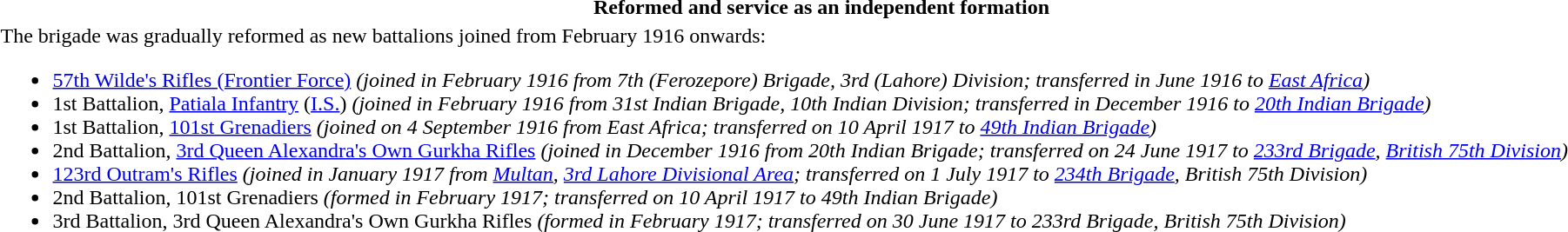<table class="toccolours collapsible collapsed" style="width:100%; background:transparent;">
<tr>
<th>Reformed and service as an independent formation</th>
</tr>
<tr>
<td>The brigade was gradually reformed as new battalions joined from February 1916 onwards:<br><ul><li><a href='#'>57th Wilde's Rifles (Frontier Force)</a> <em>(joined in February 1916 from 7th (Ferozepore) Brigade, 3rd (Lahore) Division; transferred in June 1916 to <a href='#'>East Africa</a>)</em></li><li>1st Battalion, <a href='#'>Patiala Infantry</a> (<a href='#'>I.S.</a>) <em>(joined in February 1916 from 31st Indian Brigade, 10th Indian Division; transferred in December 1916 to <a href='#'>20th Indian Brigade</a>)</em></li><li>1st Battalion, <a href='#'>101st Grenadiers</a> <em>(joined on 4 September 1916 from East Africa; transferred on 10 April 1917 to <a href='#'>49th Indian Brigade</a>)</em></li><li>2nd Battalion, <a href='#'>3rd Queen Alexandra's Own Gurkha Rifles</a> <em>(joined in December 1916 from 20th Indian Brigade; transferred on 24 June 1917 to <a href='#'>233rd Brigade</a>, <a href='#'>British 75th Division</a>)</em></li><li><a href='#'>123rd Outram's Rifles</a> <em>(joined in January 1917 from <a href='#'>Multan</a>, <a href='#'>3rd Lahore Divisional Area</a>; transferred on 1 July 1917 to <a href='#'>234th Brigade</a>, British 75th Division)</em></li><li>2nd Battalion, 101st Grenadiers <em>(formed in February 1917; transferred on 10 April 1917 to 49th Indian Brigade)</em></li><li>3rd Battalion, 3rd Queen Alexandra's Own Gurkha Rifles <em>(formed in February 1917; transferred on 30 June 1917 to 233rd Brigade, British 75th Division)</em></li></ul></td>
</tr>
</table>
